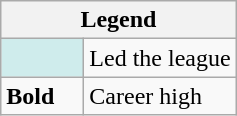<table class="wikitable mw-collapsible mw-collapsed">
<tr>
<th colspan="2">Legend</th>
</tr>
<tr>
<td style="background:#cfecec; width:3em;"></td>
<td>Led the league</td>
</tr>
<tr>
<td><strong>Bold</strong></td>
<td>Career high</td>
</tr>
</table>
